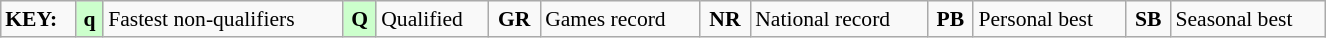<table class="wikitable" style="margin:0.5em auto; font-size:90%;position:relative;" width=70%>
<tr>
<td><strong>KEY:</strong></td>
<td bgcolor=ccffcc align=center><strong>q</strong></td>
<td>Fastest non-qualifiers</td>
<td bgcolor=ccffcc align=center><strong>Q</strong></td>
<td>Qualified</td>
<td align=center><strong>GR</strong></td>
<td>Games record</td>
<td align=center><strong>NR</strong></td>
<td>National record</td>
<td align=center><strong>PB</strong></td>
<td>Personal best</td>
<td align=center><strong>SB</strong></td>
<td>Seasonal best</td>
</tr>
</table>
